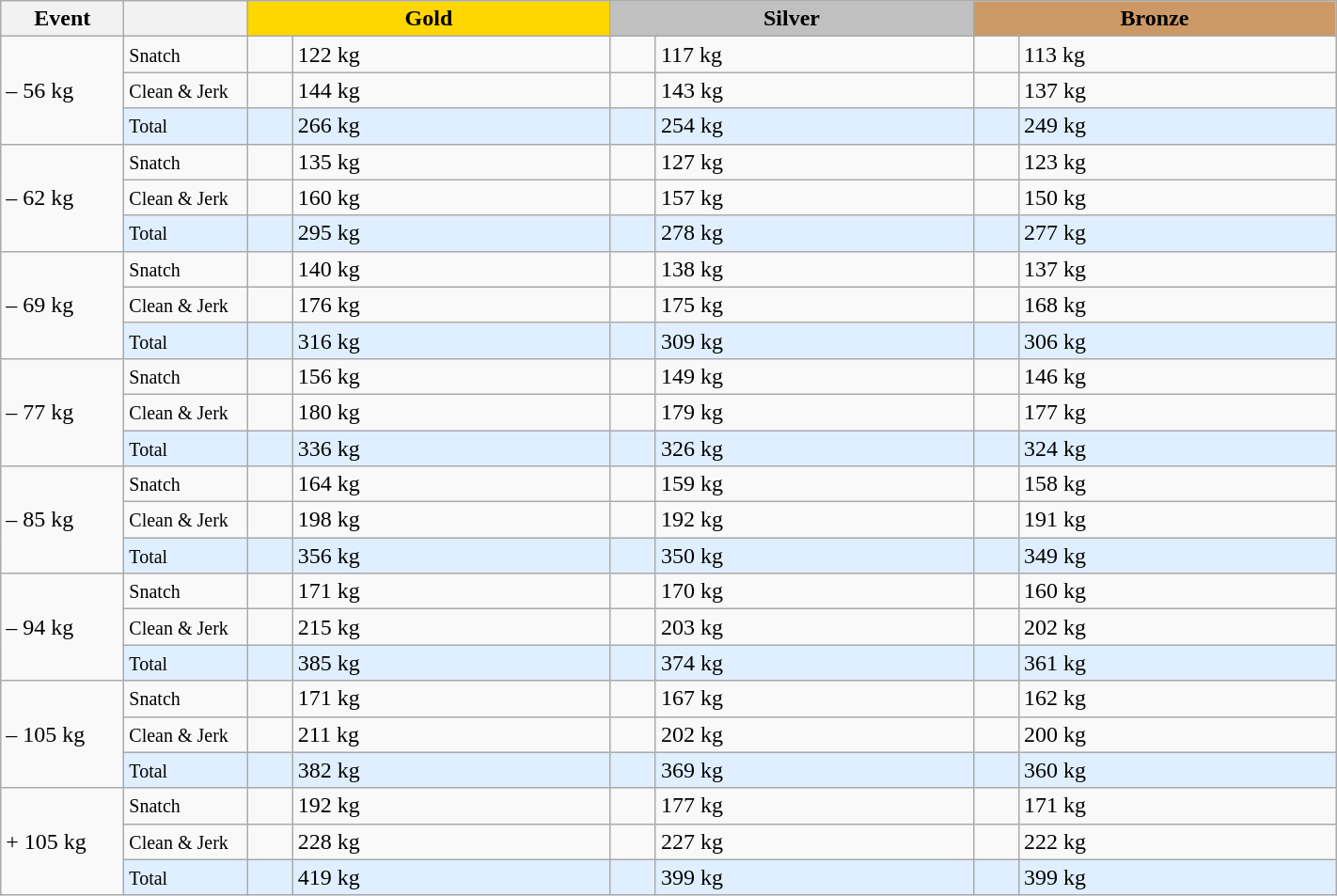<table class="wikitable">
<tr>
<th width=80>Event</th>
<th width=80></th>
<td bgcolor=gold align="center" colspan=2 width=250><strong>Gold</strong></td>
<td bgcolor=silver align="center" colspan=2 width=250><strong>Silver</strong></td>
<td bgcolor=#cc9966 colspan=2 align="center" width=250><strong>Bronze</strong></td>
</tr>
<tr>
<td rowspan=3>– 56 kg</td>
<td><small>Snatch</small></td>
<td></td>
<td>122 kg</td>
<td></td>
<td>117 kg</td>
<td></td>
<td>113 kg</td>
</tr>
<tr>
<td><small>Clean & Jerk</small></td>
<td></td>
<td>144 kg</td>
<td></td>
<td>143 kg</td>
<td></td>
<td>137 kg</td>
</tr>
<tr bgcolor=#dfefff>
<td><small>Total</small></td>
<td></td>
<td>266 kg</td>
<td></td>
<td>254 kg</td>
<td></td>
<td>249 kg</td>
</tr>
<tr>
<td rowspan=3>– 62 kg</td>
<td><small>Snatch</small></td>
<td></td>
<td>135 kg</td>
<td></td>
<td>127 kg</td>
<td></td>
<td>123 kg</td>
</tr>
<tr>
<td><small>Clean & Jerk</small></td>
<td></td>
<td>160 kg</td>
<td></td>
<td>157 kg</td>
<td></td>
<td>150 kg</td>
</tr>
<tr bgcolor=#dfefff>
<td><small>Total</small></td>
<td></td>
<td>295 kg</td>
<td></td>
<td>278 kg</td>
<td></td>
<td>277 kg</td>
</tr>
<tr>
<td rowspan=3>– 69 kg</td>
<td><small>Snatch</small></td>
<td></td>
<td>140 kg</td>
<td></td>
<td>138 kg</td>
<td></td>
<td>137 kg</td>
</tr>
<tr>
<td><small>Clean & Jerk</small></td>
<td></td>
<td>176 kg</td>
<td></td>
<td>175 kg</td>
<td></td>
<td>168 kg</td>
</tr>
<tr bgcolor=#dfefff>
<td><small>Total</small></td>
<td></td>
<td>316 kg</td>
<td></td>
<td>309 kg</td>
<td></td>
<td>306 kg</td>
</tr>
<tr>
<td rowspan=3>– 77 kg</td>
<td><small>Snatch</small></td>
<td></td>
<td>156 kg</td>
<td></td>
<td>149 kg</td>
<td></td>
<td>146 kg</td>
</tr>
<tr>
<td><small>Clean & Jerk</small></td>
<td></td>
<td>180 kg</td>
<td></td>
<td>179 kg</td>
<td></td>
<td>177 kg</td>
</tr>
<tr bgcolor=#dfefff>
<td><small>Total</small></td>
<td></td>
<td>336 kg</td>
<td></td>
<td>326 kg</td>
<td></td>
<td>324 kg</td>
</tr>
<tr>
<td rowspan=3>– 85 kg</td>
<td><small>Snatch</small></td>
<td></td>
<td>164 kg</td>
<td></td>
<td>159 kg</td>
<td></td>
<td>158 kg</td>
</tr>
<tr>
<td><small>Clean & Jerk</small></td>
<td></td>
<td>198 kg</td>
<td></td>
<td>192 kg</td>
<td></td>
<td>191 kg</td>
</tr>
<tr bgcolor=#dfefff>
<td><small>Total</small></td>
<td></td>
<td>356 kg</td>
<td></td>
<td>350 kg</td>
<td></td>
<td>349 kg</td>
</tr>
<tr>
<td rowspan=3>– 94 kg</td>
<td><small>Snatch</small></td>
<td></td>
<td>171 kg</td>
<td></td>
<td>170 kg</td>
<td></td>
<td>160 kg</td>
</tr>
<tr>
<td><small>Clean & Jerk</small></td>
<td></td>
<td>215 kg</td>
<td></td>
<td>203 kg</td>
<td></td>
<td>202 kg</td>
</tr>
<tr bgcolor=#dfefff>
<td><small>Total</small></td>
<td></td>
<td>385 kg</td>
<td></td>
<td>374 kg</td>
<td></td>
<td>361 kg</td>
</tr>
<tr>
<td rowspan=3>– 105 kg</td>
<td><small>Snatch</small></td>
<td></td>
<td>171 kg</td>
<td></td>
<td>167 kg</td>
<td></td>
<td>162 kg</td>
</tr>
<tr>
<td><small>Clean & Jerk</small></td>
<td></td>
<td>211 kg</td>
<td></td>
<td>202 kg</td>
<td></td>
<td>200 kg</td>
</tr>
<tr bgcolor=#dfefff>
<td><small>Total</small></td>
<td></td>
<td>382 kg</td>
<td></td>
<td>369 kg</td>
<td></td>
<td>360 kg</td>
</tr>
<tr>
<td rowspan=3>+ 105 kg</td>
<td><small>Snatch</small></td>
<td></td>
<td>192 kg</td>
<td></td>
<td>177 kg</td>
<td></td>
<td>171 kg</td>
</tr>
<tr>
<td><small>Clean & Jerk</small></td>
<td></td>
<td>228 kg</td>
<td></td>
<td>227 kg</td>
<td></td>
<td>222 kg</td>
</tr>
<tr bgcolor=#dfefff>
<td><small>Total</small></td>
<td></td>
<td>419 kg</td>
<td></td>
<td>399 kg</td>
<td></td>
<td>399 kg</td>
</tr>
</table>
